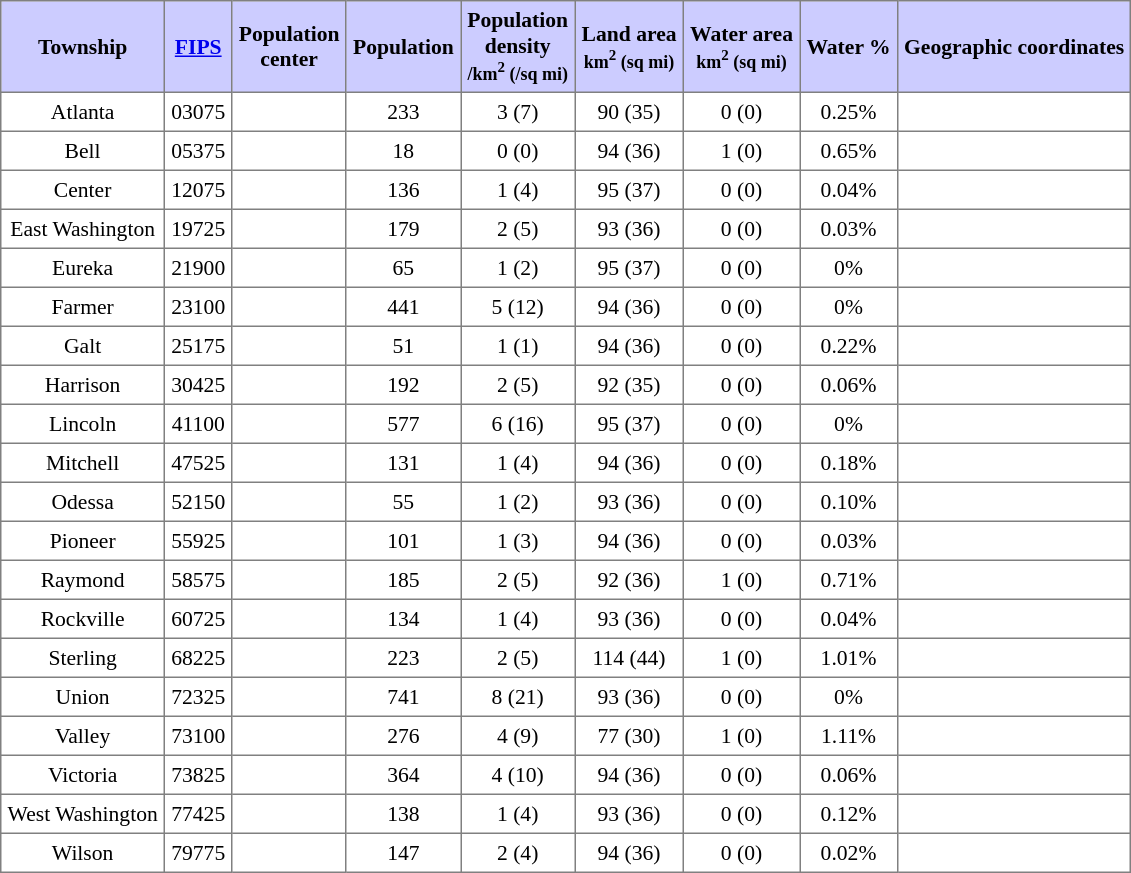<table class="toccolours" border=1 cellspacing=0 cellpadding=4 style="text-align:center; border-collapse:collapse; font-size:90%;">
<tr style="background:#ccccff">
<th>Township</th>
<th><a href='#'>FIPS</a></th>
<th>Population<br>center</th>
<th>Population</th>
<th>Population<br>density<br><small>/km<sup>2</sup> (/sq mi)</small></th>
<th>Land area<br><small>km<sup>2</sup> (sq mi)</small></th>
<th>Water area<br><small>km<sup>2</sup> (sq mi)</small></th>
<th>Water %</th>
<th>Geographic coordinates</th>
</tr>
<tr>
<td>Atlanta</td>
<td>03075</td>
<td></td>
<td>233</td>
<td>3 (7)</td>
<td>90 (35)</td>
<td>0 (0)</td>
<td>0.25%</td>
<td></td>
</tr>
<tr>
<td>Bell</td>
<td>05375</td>
<td></td>
<td>18</td>
<td>0 (0)</td>
<td>94 (36)</td>
<td>1 (0)</td>
<td>0.65%</td>
<td></td>
</tr>
<tr>
<td>Center</td>
<td>12075</td>
<td></td>
<td>136</td>
<td>1 (4)</td>
<td>95 (37)</td>
<td>0 (0)</td>
<td>0.04%</td>
<td></td>
</tr>
<tr>
<td>East Washington</td>
<td>19725</td>
<td></td>
<td>179</td>
<td>2 (5)</td>
<td>93 (36)</td>
<td>0 (0)</td>
<td>0.03%</td>
<td></td>
</tr>
<tr>
<td>Eureka</td>
<td>21900</td>
<td></td>
<td>65</td>
<td>1 (2)</td>
<td>95 (37)</td>
<td>0 (0)</td>
<td>0%</td>
<td></td>
</tr>
<tr>
<td>Farmer</td>
<td>23100</td>
<td></td>
<td>441</td>
<td>5 (12)</td>
<td>94 (36)</td>
<td>0 (0)</td>
<td>0%</td>
<td></td>
</tr>
<tr>
<td>Galt</td>
<td>25175</td>
<td></td>
<td>51</td>
<td>1 (1)</td>
<td>94 (36)</td>
<td>0 (0)</td>
<td>0.22%</td>
<td></td>
</tr>
<tr>
<td>Harrison</td>
<td>30425</td>
<td></td>
<td>192</td>
<td>2 (5)</td>
<td>92 (35)</td>
<td>0 (0)</td>
<td>0.06%</td>
<td></td>
</tr>
<tr>
<td>Lincoln</td>
<td>41100</td>
<td></td>
<td>577</td>
<td>6 (16)</td>
<td>95 (37)</td>
<td>0 (0)</td>
<td>0%</td>
<td></td>
</tr>
<tr>
<td>Mitchell</td>
<td>47525</td>
<td></td>
<td>131</td>
<td>1 (4)</td>
<td>94 (36)</td>
<td>0 (0)</td>
<td>0.18%</td>
<td></td>
</tr>
<tr>
<td>Odessa</td>
<td>52150</td>
<td></td>
<td>55</td>
<td>1 (2)</td>
<td>93 (36)</td>
<td>0 (0)</td>
<td>0.10%</td>
<td></td>
</tr>
<tr>
<td>Pioneer</td>
<td>55925</td>
<td></td>
<td>101</td>
<td>1 (3)</td>
<td>94 (36)</td>
<td>0 (0)</td>
<td>0.03%</td>
<td></td>
</tr>
<tr>
<td>Raymond</td>
<td>58575</td>
<td></td>
<td>185</td>
<td>2 (5)</td>
<td>92 (36)</td>
<td>1 (0)</td>
<td>0.71%</td>
<td></td>
</tr>
<tr>
<td>Rockville</td>
<td>60725</td>
<td></td>
<td>134</td>
<td>1 (4)</td>
<td>93 (36)</td>
<td>0 (0)</td>
<td>0.04%</td>
<td></td>
</tr>
<tr>
<td>Sterling</td>
<td>68225</td>
<td></td>
<td>223</td>
<td>2 (5)</td>
<td>114 (44)</td>
<td>1 (0)</td>
<td>1.01%</td>
<td></td>
</tr>
<tr>
<td>Union</td>
<td>72325</td>
<td></td>
<td>741</td>
<td>8 (21)</td>
<td>93 (36)</td>
<td>0 (0)</td>
<td>0%</td>
<td></td>
</tr>
<tr>
<td>Valley</td>
<td>73100</td>
<td></td>
<td>276</td>
<td>4 (9)</td>
<td>77 (30)</td>
<td>1 (0)</td>
<td>1.11%</td>
<td></td>
</tr>
<tr>
<td>Victoria</td>
<td>73825</td>
<td></td>
<td>364</td>
<td>4 (10)</td>
<td>94 (36)</td>
<td>0 (0)</td>
<td>0.06%</td>
<td></td>
</tr>
<tr>
<td>West Washington</td>
<td>77425</td>
<td></td>
<td>138</td>
<td>1 (4)</td>
<td>93 (36)</td>
<td>0 (0)</td>
<td>0.12%</td>
<td></td>
</tr>
<tr>
<td>Wilson</td>
<td>79775</td>
<td></td>
<td>147</td>
<td>2 (4)</td>
<td>94 (36)</td>
<td>0 (0)</td>
<td>0.02%</td>
<td></td>
</tr>
</table>
